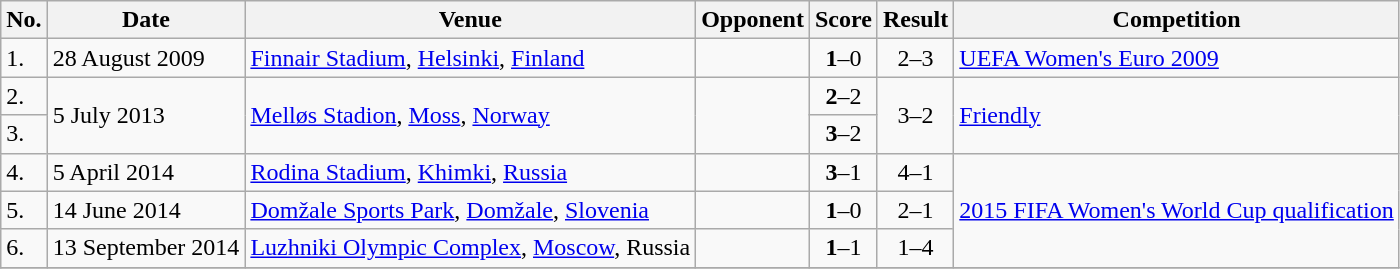<table class="wikitable">
<tr>
<th>No.</th>
<th>Date</th>
<th>Venue</th>
<th>Opponent</th>
<th>Score</th>
<th>Result</th>
<th>Competition</th>
</tr>
<tr>
<td>1.</td>
<td>28 August 2009</td>
<td><a href='#'>Finnair Stadium</a>, <a href='#'>Helsinki</a>, <a href='#'>Finland</a></td>
<td></td>
<td align=center><strong>1</strong>–0</td>
<td align=center>2–3</td>
<td><a href='#'>UEFA Women's Euro 2009</a></td>
</tr>
<tr>
<td>2.</td>
<td rowspan=2>5 July 2013</td>
<td rowspan=2><a href='#'>Melløs Stadion</a>, <a href='#'>Moss</a>, <a href='#'>Norway</a></td>
<td rowspan=2></td>
<td align=center><strong>2</strong>–2</td>
<td rowspan=2 align=center>3–2</td>
<td rowspan=2><a href='#'>Friendly</a></td>
</tr>
<tr>
<td>3.</td>
<td align=center><strong>3</strong>–2</td>
</tr>
<tr>
<td>4.</td>
<td>5 April 2014</td>
<td><a href='#'>Rodina Stadium</a>, <a href='#'>Khimki</a>, <a href='#'>Russia</a></td>
<td></td>
<td align=center><strong>3</strong>–1</td>
<td align=center>4–1</td>
<td rowspan=3><a href='#'>2015 FIFA Women's World Cup qualification</a></td>
</tr>
<tr>
<td>5.</td>
<td>14 June 2014</td>
<td><a href='#'>Domžale Sports Park</a>, <a href='#'>Domžale</a>, <a href='#'>Slovenia</a></td>
<td></td>
<td align=center><strong>1</strong>–0</td>
<td align=center>2–1</td>
</tr>
<tr>
<td>6.</td>
<td>13 September 2014</td>
<td><a href='#'>Luzhniki Olympic Complex</a>, <a href='#'>Moscow</a>, Russia</td>
<td></td>
<td align=center><strong>1</strong>–1</td>
<td align=center>1–4</td>
</tr>
<tr>
</tr>
</table>
